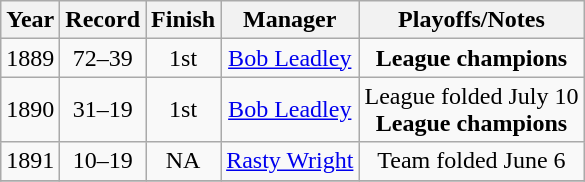<table class="wikitable" style="text-align:center">
<tr>
<th>Year</th>
<th>Record</th>
<th>Finish</th>
<th>Manager</th>
<th>Playoffs/Notes</th>
</tr>
<tr>
<td>1889</td>
<td>72–39</td>
<td>1st</td>
<td><a href='#'>Bob Leadley</a></td>
<td><strong>League champions</strong></td>
</tr>
<tr>
<td>1890</td>
<td>31–19</td>
<td>1st</td>
<td><a href='#'>Bob Leadley</a></td>
<td>League folded July 10<br><strong>League champions</strong></td>
</tr>
<tr>
<td>1891</td>
<td>10–19</td>
<td>NA</td>
<td><a href='#'>Rasty Wright</a></td>
<td>Team folded June 6</td>
</tr>
<tr>
</tr>
</table>
